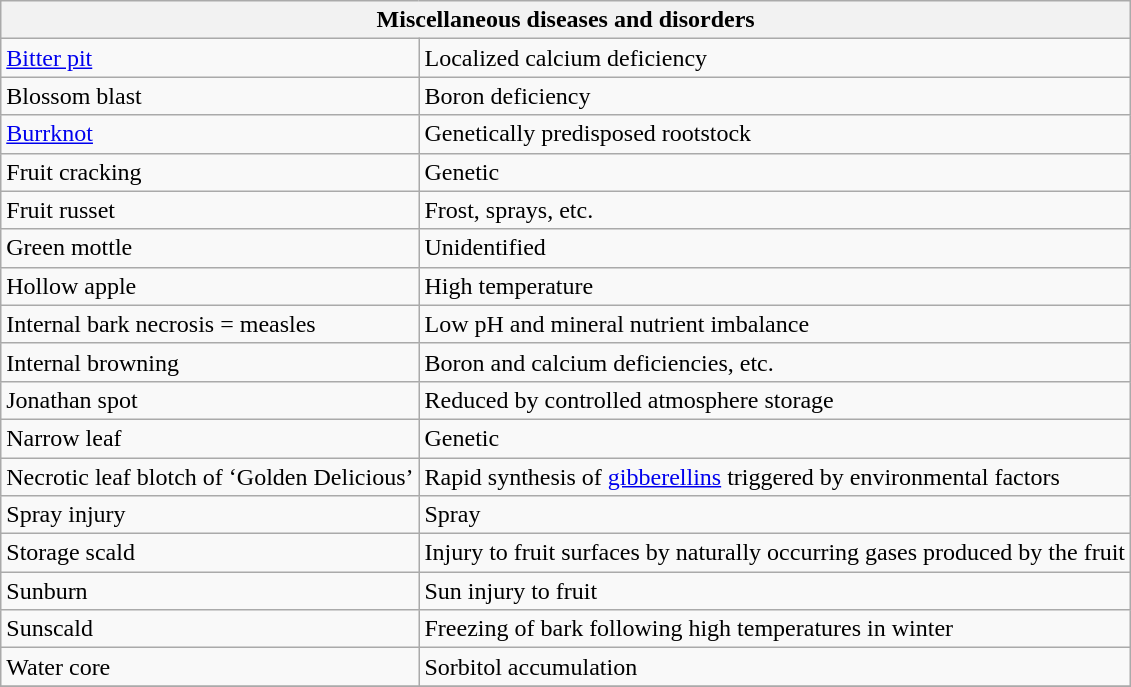<table class="wikitable" style="clear">
<tr>
<th colspan=2><strong>Miscellaneous diseases and disorders</strong><br></th>
</tr>
<tr>
<td><a href='#'>Bitter pit</a></td>
<td>Localized calcium deficiency</td>
</tr>
<tr>
<td>Blossom blast</td>
<td>Boron deficiency</td>
</tr>
<tr>
<td><a href='#'>Burrknot</a></td>
<td>Genetically predisposed rootstock</td>
</tr>
<tr>
<td>Fruit cracking</td>
<td>Genetic</td>
</tr>
<tr>
<td>Fruit russet</td>
<td>Frost, sprays, etc.</td>
</tr>
<tr>
<td>Green mottle</td>
<td>Unidentified</td>
</tr>
<tr>
<td>Hollow apple</td>
<td>High temperature</td>
</tr>
<tr>
<td>Internal bark necrosis = measles</td>
<td>Low pH and mineral nutrient imbalance</td>
</tr>
<tr>
<td>Internal browning</td>
<td>Boron and calcium deficiencies, etc.</td>
</tr>
<tr>
<td>Jonathan spot</td>
<td>Reduced by controlled atmosphere storage</td>
</tr>
<tr>
<td>Narrow leaf</td>
<td>Genetic</td>
</tr>
<tr>
<td>Necrotic leaf blotch of ‘Golden Delicious’</td>
<td>Rapid synthesis of <a href='#'>gibberellins</a> triggered by environmental factors</td>
</tr>
<tr>
<td>Spray injury</td>
<td>Spray</td>
</tr>
<tr>
<td>Storage scald</td>
<td>Injury to fruit surfaces by naturally occurring gases produced by the fruit</td>
</tr>
<tr>
<td>Sunburn</td>
<td>Sun injury to fruit</td>
</tr>
<tr>
<td>Sunscald</td>
<td>Freezing of bark following high temperatures in winter</td>
</tr>
<tr>
<td>Water core</td>
<td>Sorbitol accumulation</td>
</tr>
<tr>
</tr>
</table>
